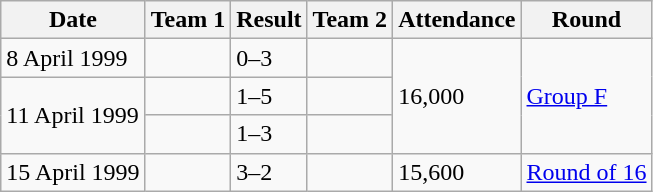<table class="wikitable" style="text-align: left;">
<tr>
<th>Date</th>
<th>Team 1</th>
<th>Result</th>
<th>Team 2</th>
<th>Attendance</th>
<th>Round</th>
</tr>
<tr>
<td>8 April 1999</td>
<td></td>
<td>0–3</td>
<td></td>
<td rowspan=3>16,000</td>
<td rowspan=3><a href='#'>Group F</a></td>
</tr>
<tr>
<td rowspan=2>11 April 1999</td>
<td></td>
<td>1–5</td>
<td></td>
</tr>
<tr>
<td></td>
<td>1–3</td>
<td></td>
</tr>
<tr>
<td>15 April 1999</td>
<td></td>
<td>3–2</td>
<td></td>
<td>15,600</td>
<td><a href='#'>Round of 16</a></td>
</tr>
</table>
